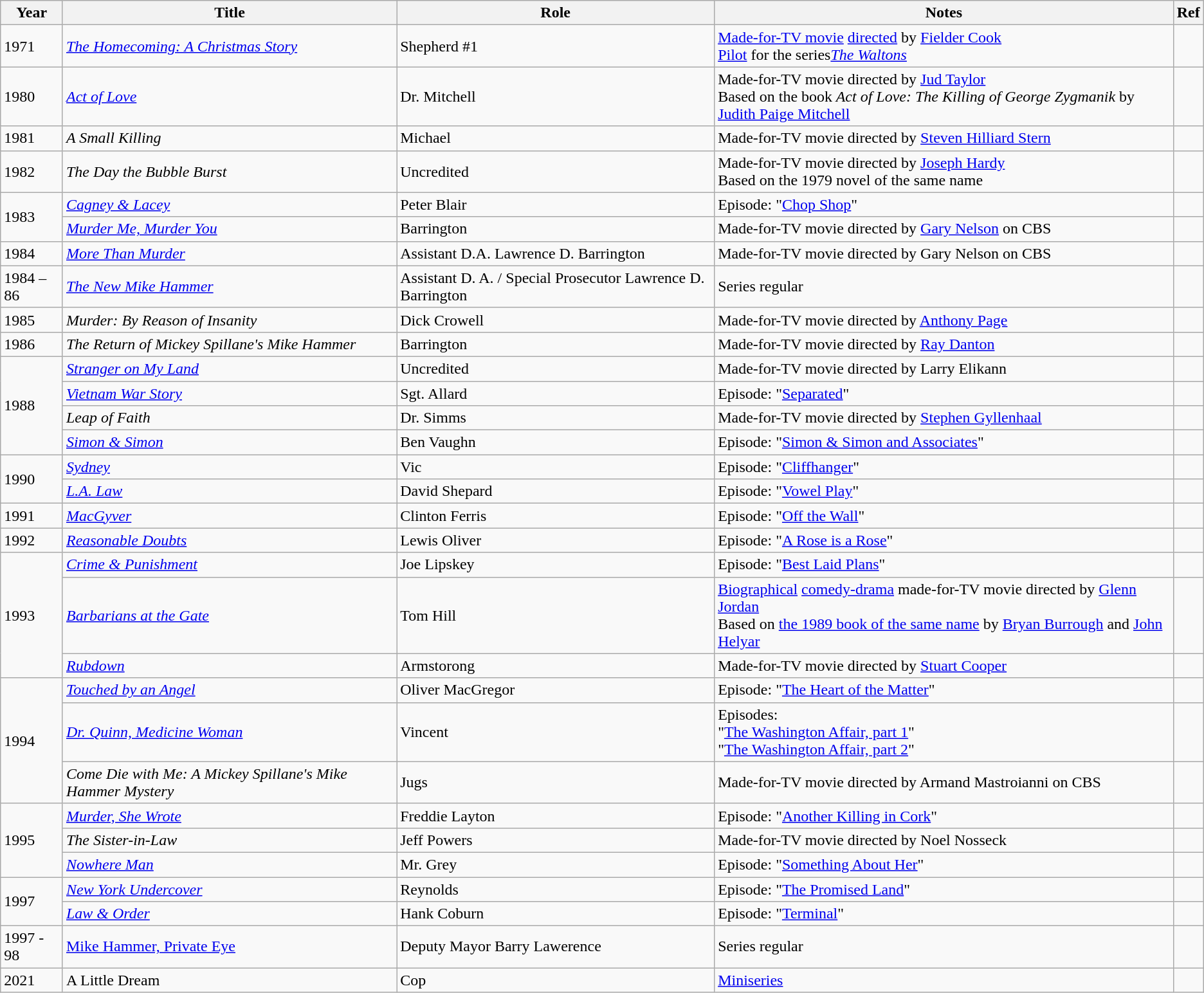<table class="wikitable sortable">
<tr>
<th>Year</th>
<th>Title</th>
<th>Role</th>
<th>Notes</th>
<th>Ref</th>
</tr>
<tr>
<td>1971</td>
<td><em><a href='#'>The Homecoming: A Christmas Story</a></em></td>
<td>Shepherd #1</td>
<td><a href='#'>Made-for-TV movie</a> <a href='#'>directed</a> by <a href='#'>Fielder Cook</a> <br> <a href='#'>Pilot</a> for the series<em><a href='#'>The Waltons</a></em></td>
<td></td>
</tr>
<tr>
<td>1980</td>
<td><em><a href='#'>Act of Love</a></em></td>
<td>Dr. Mitchell</td>
<td>Made-for-TV movie directed by <a href='#'>Jud Taylor</a> <br> Based on the book<em> Act of Love: The Killing of George Zygmanik</em> by <a href='#'>Judith Paige Mitchell</a></td>
<td></td>
</tr>
<tr>
<td>1981</td>
<td><em>A Small Killing</em></td>
<td>Michael</td>
<td>Made-for-TV movie directed by <a href='#'>Steven Hilliard Stern</a></td>
<td></td>
</tr>
<tr>
<td>1982</td>
<td><em>The Day the Bubble Burst</em></td>
<td>Uncredited</td>
<td>Made-for-TV movie directed by <a href='#'>Joseph Hardy</a> <br> Based on the 1979 novel of the same name</td>
<td></td>
</tr>
<tr>
<td rowspan="2">1983</td>
<td><em><a href='#'>Cagney & Lacey</a></em></td>
<td>Peter Blair</td>
<td>Episode: "<a href='#'>Chop Shop</a>" </td>
<td></td>
</tr>
<tr>
<td><em><a href='#'>Murder Me, Murder You</a></em></td>
<td>Barrington</td>
<td>Made-for-TV movie directed by <a href='#'>Gary Nelson</a> on CBS</td>
<td></td>
</tr>
<tr>
<td>1984</td>
<td><em><a href='#'>More Than Murder</a></em></td>
<td>Assistant D.A. Lawrence D. Barrington</td>
<td>Made-for-TV movie directed by Gary Nelson on CBS</td>
<td></td>
</tr>
<tr>
<td>1984 – 86</td>
<td><em><a href='#'>The New Mike Hammer</a></em></td>
<td>Assistant D. A. / Special Prosecutor Lawrence D. Barrington</td>
<td>Series regular</td>
<td></td>
</tr>
<tr>
<td>1985</td>
<td><em>Murder: By Reason of Insanity</em></td>
<td>Dick Crowell</td>
<td>Made-for-TV movie directed by <a href='#'>Anthony Page</a></td>
<td></td>
</tr>
<tr>
<td>1986</td>
<td><em>The Return of Mickey Spillane's Mike Hammer</em></td>
<td>Barrington</td>
<td>Made-for-TV movie directed by <a href='#'>Ray Danton</a></td>
<td></td>
</tr>
<tr>
<td rowspan="4">1988</td>
<td><em><a href='#'>Stranger on My Land</a></em></td>
<td>Uncredited</td>
<td>Made-for-TV movie directed by Larry Elikann</td>
<td></td>
</tr>
<tr>
<td><em><a href='#'>Vietnam War Story</a></em></td>
<td>Sgt. Allard</td>
<td>Episode: "<a href='#'>Separated</a>" </td>
<td></td>
</tr>
<tr>
<td><em>Leap of Faith</em></td>
<td>Dr. Simms</td>
<td>Made-for-TV movie directed by <a href='#'>Stephen Gyllenhaal</a></td>
<td></td>
</tr>
<tr>
<td><em><a href='#'>Simon & Simon</a></em></td>
<td>Ben Vaughn</td>
<td>Episode: "<a href='#'>Simon & Simon and Associates</a>" </td>
<td></td>
</tr>
<tr>
<td rowspan="2">1990</td>
<td><em><a href='#'>Sydney</a></em></td>
<td>Vic</td>
<td>Episode: "<a href='#'>Cliffhanger</a>" </td>
<td></td>
</tr>
<tr>
<td><em><a href='#'>L.A. Law</a></em></td>
<td>David Shepard</td>
<td>Episode: "<a href='#'>Vowel Play</a>" </td>
<td></td>
</tr>
<tr>
<td>1991</td>
<td><em><a href='#'>MacGyver</a></em></td>
<td>Clinton Ferris</td>
<td>Episode: "<a href='#'>Off the Wall</a>" </td>
<td></td>
</tr>
<tr>
<td>1992</td>
<td><em><a href='#'>Reasonable Doubts</a></em></td>
<td>Lewis Oliver</td>
<td>Episode: "<a href='#'>A Rose is a Rose</a>" </td>
<td></td>
</tr>
<tr>
<td rowspan="3">1993</td>
<td><em><a href='#'>Crime & Punishment</a></em></td>
<td>Joe Lipskey</td>
<td>Episode: "<a href='#'>Best Laid Plans</a>" </td>
<td></td>
</tr>
<tr>
<td><em><a href='#'>Barbarians at the Gate</a></em></td>
<td>Tom Hill</td>
<td><a href='#'>Biographical</a> <a href='#'>comedy-drama</a> made-for-TV movie directed by <a href='#'>Glenn Jordan</a> <br> Based on <a href='#'>the 1989 book of the same name</a> by <a href='#'>Bryan Burrough</a> and <a href='#'>John Helyar</a></td>
<td></td>
</tr>
<tr>
<td><em><a href='#'>Rubdown</a></em></td>
<td>Armstorong</td>
<td>Made-for-TV movie directed by <a href='#'>Stuart Cooper</a></td>
<td></td>
</tr>
<tr>
<td rowspan="3">1994</td>
<td><em><a href='#'>Touched by an Angel</a></em></td>
<td>Oliver MacGregor</td>
<td>Episode: "<a href='#'>The Heart of the Matter</a>" </td>
<td></td>
</tr>
<tr>
<td><em><a href='#'>Dr. Quinn, Medicine Woman</a></em></td>
<td>Vincent</td>
<td>Episodes: <br> "<a href='#'>The Washington Affair, part 1</a>"  <br> "<a href='#'>The Washington Affair, part 2</a>" </td>
<td></td>
</tr>
<tr>
<td><em>Come Die with Me: A Mickey Spillane's Mike Hammer Mystery</em></td>
<td>Jugs</td>
<td>Made-for-TV movie directed by Armand Mastroianni on CBS</td>
<td></td>
</tr>
<tr>
<td rowspan="3">1995</td>
<td><em><a href='#'>Murder, She Wrote</a></em></td>
<td>Freddie Layton</td>
<td>Episode: "<a href='#'>Another Killing in Cork</a>" </td>
<td></td>
</tr>
<tr>
<td><em>The Sister-in-Law</em></td>
<td>Jeff Powers</td>
<td>Made-for-TV movie directed by Noel Nosseck</td>
<td></td>
</tr>
<tr>
<td><em><a href='#'>Nowhere Man</a></em></td>
<td>Mr. Grey</td>
<td>Episode: "<a href='#'>Something About Her</a>" </td>
<td></td>
</tr>
<tr>
<td rowspan="2">1997</td>
<td><em><a href='#'>New York Undercover</a></em></td>
<td>Reynolds</td>
<td>Episode: "<a href='#'>The Promised Land</a>" </td>
<td></td>
</tr>
<tr>
<td><em><a href='#'>Law & Order</a></td>
<td>Hank Coburn</td>
<td>Episode: "<a href='#'>Terminal</a>" </td>
<td></td>
</tr>
<tr>
<td>1997 - 98</td>
<td></em><a href='#'>Mike Hammer, Private Eye</a><em></td>
<td>Deputy Mayor Barry Lawerence</td>
<td>Series regular</td>
<td></td>
</tr>
<tr>
<td>2021</td>
<td></em>A Little Dream<em></td>
<td>Cop</td>
<td><a href='#'>Miniseries</a></td>
</tr>
</table>
